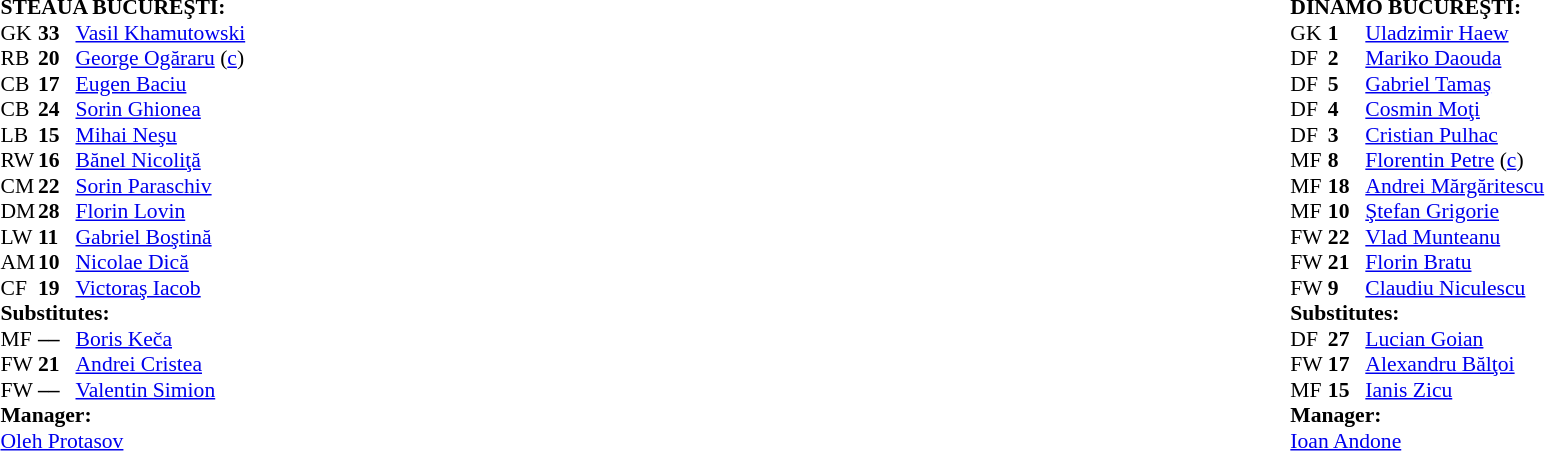<table width="100%">
<tr>
<td valign="top" width="50%"><br><table style="font-size: 90%" cellspacing="0" cellpadding="0">
<tr>
<td colspan="4"><strong>STEAUA BUCUREŞTI:</strong></td>
</tr>
<tr>
<th width=25></th>
<th width=25></th>
</tr>
<tr>
<td>GK</td>
<td><strong>33</strong></td>
<td> <a href='#'>Vasil Khamutowski</a></td>
</tr>
<tr>
<td>RB</td>
<td><strong>20</strong></td>
<td> <a href='#'>George Ogăraru</a> (<a href='#'>c</a>)</td>
</tr>
<tr>
<td>CB</td>
<td><strong>17</strong></td>
<td> <a href='#'>Eugen Baciu</a></td>
</tr>
<tr>
<td>CB</td>
<td><strong>24</strong></td>
<td> <a href='#'>Sorin Ghionea</a></td>
</tr>
<tr>
<td>LB</td>
<td><strong>15</strong></td>
<td> <a href='#'>Mihai Neşu</a></td>
<td></td>
<td></td>
</tr>
<tr>
<td>RW</td>
<td><strong>16</strong></td>
<td> <a href='#'>Bănel Nicoliţă</a></td>
</tr>
<tr>
<td>CM</td>
<td><strong>22</strong></td>
<td> <a href='#'>Sorin Paraschiv</a></td>
</tr>
<tr>
<td>DM</td>
<td><strong>28</strong></td>
<td> <a href='#'>Florin Lovin</a></td>
</tr>
<tr>
<td>LW</td>
<td><strong>11</strong></td>
<td> <a href='#'>Gabriel Boştină</a></td>
</tr>
<tr>
<td>AM</td>
<td><strong>10</strong></td>
<td> <a href='#'>Nicolae Dică</a></td>
<td></td>
<td></td>
</tr>
<tr>
<td>CF</td>
<td><strong>19</strong></td>
<td> <a href='#'>Victoraş Iacob</a></td>
<td></td>
<td></td>
</tr>
<tr>
<td colspan=3><strong>Substitutes:</strong></td>
</tr>
<tr>
<td>MF</td>
<td><strong>––</strong></td>
<td> <a href='#'>Boris Keča</a></td>
<td></td>
<td></td>
</tr>
<tr>
<td>FW</td>
<td><strong>21</strong></td>
<td> <a href='#'>Andrei Cristea</a></td>
<td></td>
<td></td>
</tr>
<tr>
<td>FW</td>
<td><strong>––</strong></td>
<td> <a href='#'>Valentin Simion</a></td>
<td></td>
<td></td>
</tr>
<tr>
<td colspan=3><strong>Manager:</strong></td>
</tr>
<tr>
<td colspan=4> <a href='#'>Oleh Protasov</a></td>
</tr>
</table>
</td>
<td><br><table style="font-size: 90%" cellspacing="0" cellpadding="0" align=center>
<tr>
<td colspan="4"><strong>DINAMO BUCUREŞTI:</strong></td>
</tr>
<tr>
<th width=25></th>
<th width=25></th>
</tr>
<tr>
<td>GK</td>
<td><strong>1</strong></td>
<td> <a href='#'>Uladzimir Haew</a></td>
</tr>
<tr>
<td>DF</td>
<td><strong>2</strong></td>
<td> <a href='#'>Mariko Daouda</a></td>
</tr>
<tr>
<td>DF</td>
<td><strong>5</strong></td>
<td> <a href='#'>Gabriel Tamaş</a></td>
<td></td>
<td></td>
</tr>
<tr>
<td>DF</td>
<td><strong>4</strong></td>
<td> <a href='#'>Cosmin Moţi</a></td>
</tr>
<tr>
<td>DF</td>
<td><strong>3</strong></td>
<td> <a href='#'>Cristian Pulhac</a></td>
</tr>
<tr>
<td>MF</td>
<td><strong>8</strong></td>
<td> <a href='#'>Florentin Petre</a> (<a href='#'>c</a>)</td>
</tr>
<tr>
<td>MF</td>
<td><strong>18</strong></td>
<td> <a href='#'>Andrei Mărgăritescu</a></td>
<td></td>
</tr>
<tr>
<td>MF</td>
<td><strong>10</strong></td>
<td> <a href='#'>Ştefan Grigorie</a></td>
</tr>
<tr>
<td>FW</td>
<td><strong>22</strong></td>
<td> <a href='#'>Vlad Munteanu</a></td>
<td></td>
<td></td>
</tr>
<tr>
<td>FW</td>
<td><strong>21</strong></td>
<td> <a href='#'>Florin Bratu</a></td>
<td></td>
<td></td>
</tr>
<tr>
<td>FW</td>
<td><strong>9</strong></td>
<td> <a href='#'>Claudiu Niculescu</a></td>
<td></td>
</tr>
<tr>
<td colspan=3><strong>Substitutes:</strong></td>
</tr>
<tr>
<td>DF</td>
<td><strong>27</strong></td>
<td> <a href='#'>Lucian Goian</a></td>
<td></td>
<td></td>
</tr>
<tr>
<td>FW</td>
<td><strong>17</strong></td>
<td> <a href='#'>Alexandru Bălţoi</a></td>
<td></td>
<td></td>
</tr>
<tr>
<td>MF</td>
<td><strong>15</strong></td>
<td> <a href='#'>Ianis Zicu</a></td>
<td></td>
<td></td>
</tr>
<tr>
<td colspan=3><strong>Manager:</strong></td>
</tr>
<tr>
<td colspan=4> <a href='#'>Ioan Andone</a></td>
</tr>
</table>
</td>
</tr>
<tr>
</tr>
</table>
